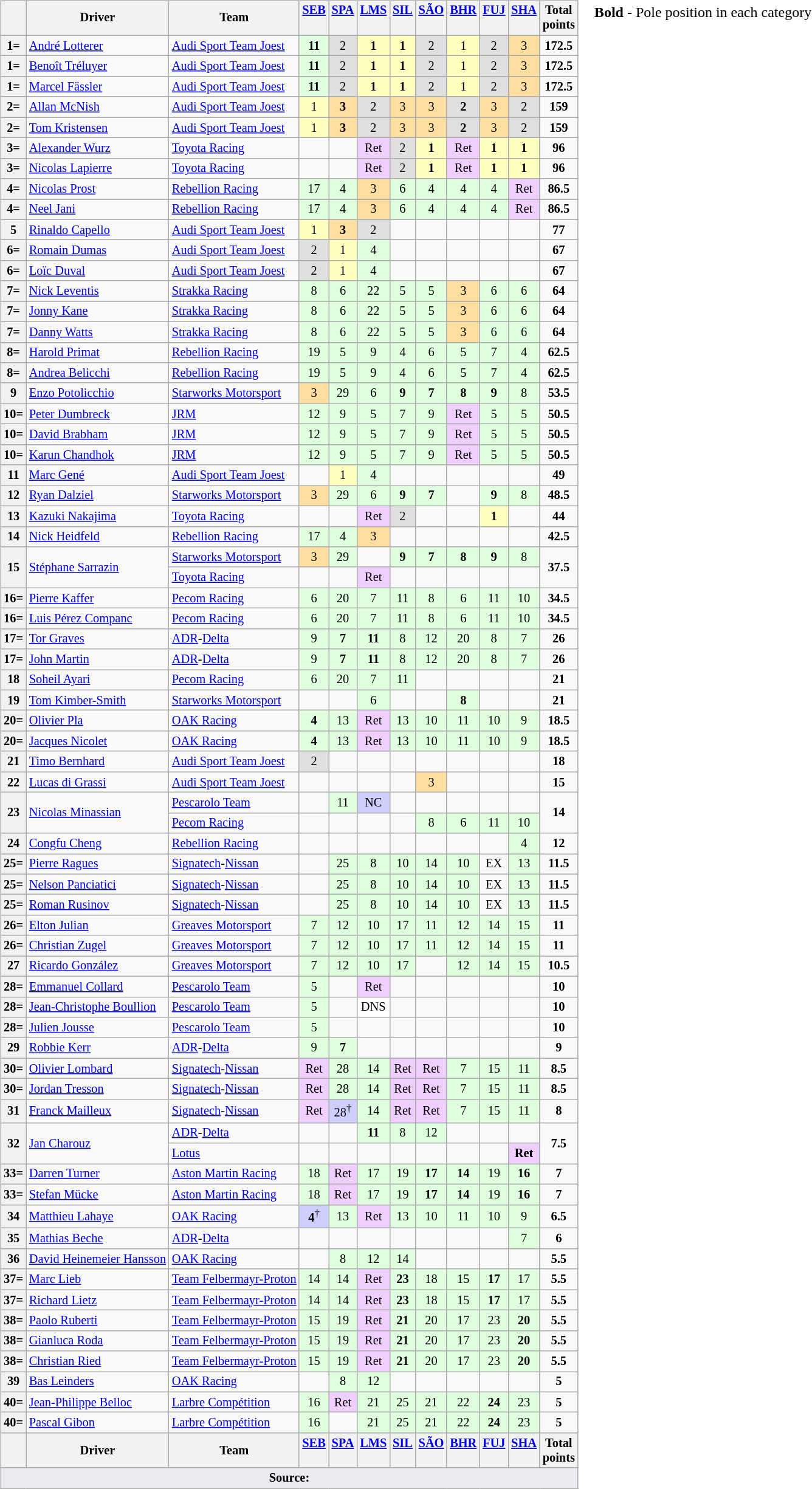<table>
<tr>
<td><br><table class="wikitable" style="font-size: 85%; text-align:center;">
<tr valign="top">
<th valign=middle></th>
<th valign=middle>Driver</th>
<th valign=middle>Team</th>
<th><a href='#'>SEB</a><br></th>
<th><a href='#'>SPA</a><br></th>
<th><a href='#'>LMS</a><br></th>
<th><a href='#'>SIL</a><br></th>
<th><a href='#'>SÃO</a><br></th>
<th><a href='#'>BHR</a><br></th>
<th><a href='#'>FUJ</a><br></th>
<th><a href='#'>SHA</a><br></th>
<th valign=middle>Total<br>points</th>
</tr>
<tr>
<th>1=</th>
<td align=left> <a href='#'>André Lotterer</a></td>
<td align=left> <a href='#'>Audi Sport Team Joest</a></td>
<td style="background:#DFFFDF;"><strong>11</strong></td>
<td style="background:#DFDFDF;">2</td>
<td style="background:#FFFFBF;"><strong>1</strong></td>
<td style="background:#FFFFBF;"><strong>1</strong></td>
<td style="background:#DFDFDF;">2</td>
<td style="background:#FFFFBF;">1</td>
<td style="background:#DFDFDF;">2</td>
<td style="background:#FFDF9F;">3</td>
<td><strong>172.5</strong></td>
</tr>
<tr>
<th>1=</th>
<td align=left> <a href='#'>Benoît Tréluyer</a></td>
<td align=left> <a href='#'>Audi Sport Team Joest</a></td>
<td style="background:#DFFFDF;"><strong>11</strong></td>
<td style="background:#DFDFDF;">2</td>
<td style="background:#FFFFBF;"><strong>1</strong></td>
<td style="background:#FFFFBF;"><strong>1</strong></td>
<td style="background:#DFDFDF;">2</td>
<td style="background:#FFFFBF;">1</td>
<td style="background:#DFDFDF;">2</td>
<td style="background:#FFDF9F;">3</td>
<td><strong>172.5</strong></td>
</tr>
<tr>
<th>1=</th>
<td align=left> <a href='#'>Marcel Fässler</a></td>
<td align=left> <a href='#'>Audi Sport Team Joest</a></td>
<td style="background:#DFFFDF;"><strong>11</strong></td>
<td style="background:#DFDFDF;">2</td>
<td style="background:#FFFFBF;"><strong>1</strong></td>
<td style="background:#FFFFBF;"><strong>1</strong></td>
<td style="background:#DFDFDF;">2</td>
<td style="background:#FFFFBF;">1</td>
<td style="background:#DFDFDF;">2</td>
<td style="background:#FFDF9F;">3</td>
<td><strong>172.5</strong></td>
</tr>
<tr>
<th>2=</th>
<td align=left> <a href='#'>Allan McNish</a></td>
<td align=left> <a href='#'>Audi Sport Team Joest</a></td>
<td style="background:#FFFFBF;">1</td>
<td style="background:#FFDF9F;"><strong>3</strong></td>
<td style="background:#DFDFDF;">2</td>
<td style="background:#FFDF9F;">3</td>
<td style="background:#FFDF9F;">3</td>
<td style="background:#DFDFDF;"><strong>2</strong></td>
<td style="background:#FFDF9F;">3</td>
<td style="background:#DFDFDF;">2</td>
<td><strong>159</strong></td>
</tr>
<tr>
<th>2=</th>
<td align=left> <a href='#'>Tom Kristensen</a></td>
<td align=left> <a href='#'>Audi Sport Team Joest</a></td>
<td style="background:#FFFFBF;">1</td>
<td style="background:#FFDF9F;"><strong>3</strong></td>
<td style="background:#DFDFDF;">2</td>
<td style="background:#FFDF9F;">3</td>
<td style="background:#FFDF9F;">3</td>
<td style="background:#DFDFDF;"><strong>2</strong></td>
<td style="background:#FFDF9F;">3</td>
<td style="background:#DFDFDF;">2</td>
<td><strong>159</strong></td>
</tr>
<tr>
<th>3=</th>
<td align=left> <a href='#'>Alexander Wurz</a></td>
<td align=left> <a href='#'>Toyota Racing</a></td>
<td></td>
<td></td>
<td style="background:#EFCFFF;">Ret</td>
<td style="background:#DFDFDF;">2</td>
<td style="background:#FFFFBF;"><strong>1</strong></td>
<td style="background:#EFCFFF;">Ret</td>
<td style="background:#FFFFBF;"><strong>1</strong></td>
<td style="background:#FFFFBF;"><strong>1</strong></td>
<td><strong>96</strong></td>
</tr>
<tr>
<th>3=</th>
<td align=left> <a href='#'>Nicolas Lapierre</a></td>
<td align=left> <a href='#'>Toyota Racing</a></td>
<td></td>
<td></td>
<td style="background:#EFCFFF;">Ret</td>
<td style="background:#DFDFDF;">2</td>
<td style="background:#FFFFBF;"><strong>1</strong></td>
<td style="background:#EFCFFF;">Ret</td>
<td style="background:#FFFFBF;"><strong>1</strong></td>
<td style="background:#FFFFBF;"><strong>1</strong></td>
<td><strong>96</strong></td>
</tr>
<tr>
<th>4=</th>
<td align=left> <a href='#'>Nicolas Prost</a></td>
<td align=left> <a href='#'>Rebellion Racing</a></td>
<td style="background:#DFFFDF;">17</td>
<td style="background:#DFFFDF;">4</td>
<td style="background:#FFDF9F;">3</td>
<td style="background:#DFFFDF;">6</td>
<td style="background:#DFFFDF;">4</td>
<td style="background:#DFFFDF;">4</td>
<td style="background:#DFFFDF;">4</td>
<td style="background:#EFCFFF;">Ret</td>
<td><strong>86.5</strong></td>
</tr>
<tr>
<th>4=</th>
<td align=left> <a href='#'>Neel Jani</a></td>
<td align=left> <a href='#'>Rebellion Racing</a></td>
<td style="background:#DFFFDF;">17</td>
<td style="background:#DFFFDF;">4</td>
<td style="background:#FFDF9F;">3</td>
<td style="background:#DFFFDF;">6</td>
<td style="background:#DFFFDF;">4</td>
<td style="background:#DFFFDF;">4</td>
<td style="background:#DFFFDF;">4</td>
<td style="background:#EFCFFF;">Ret</td>
<td><strong>86.5</strong></td>
</tr>
<tr>
<th>5</th>
<td align=left> <a href='#'>Rinaldo Capello</a></td>
<td align=left> <a href='#'>Audi Sport Team Joest</a></td>
<td style="background:#FFFFBF;">1</td>
<td style="background:#FFDF9F;"><strong>3</strong></td>
<td style="background:#DFDFDF;">2</td>
<td></td>
<td></td>
<td></td>
<td></td>
<td></td>
<td><strong>77</strong></td>
</tr>
<tr>
<th>6=</th>
<td align=left> <a href='#'>Romain Dumas</a></td>
<td align=left> <a href='#'>Audi Sport Team Joest</a></td>
<td style="background:#DFDFDF;">2</td>
<td style="background:#FFFFBF;">1</td>
<td style="background:#DFFFDF;">4</td>
<td></td>
<td></td>
<td></td>
<td></td>
<td></td>
<td><strong>67</strong></td>
</tr>
<tr>
<th>6=</th>
<td align=left> <a href='#'>Loïc Duval</a></td>
<td align=left> <a href='#'>Audi Sport Team Joest</a></td>
<td style="background:#DFDFDF;">2</td>
<td style="background:#FFFFBF;">1</td>
<td style="background:#DFFFDF;">4</td>
<td></td>
<td></td>
<td></td>
<td></td>
<td></td>
<td><strong>67</strong></td>
</tr>
<tr>
<th>7=</th>
<td align=left> <a href='#'>Nick Leventis</a></td>
<td align=left> <a href='#'>Strakka Racing</a></td>
<td style="background:#DFFFDF;">8</td>
<td style="background:#DFFFDF;">6</td>
<td style="background:#DFFFDF;">22</td>
<td style="background:#DFFFDF;">5</td>
<td style="background:#DFFFDF;">5</td>
<td style="background:#FFDF9F;">3</td>
<td style="background:#DFFFDF;">6</td>
<td style="background:#DFFFDF;">6</td>
<td><strong>64</strong></td>
</tr>
<tr>
<th>7=</th>
<td align=left> <a href='#'>Jonny Kane</a></td>
<td align=left> <a href='#'>Strakka Racing</a></td>
<td style="background:#DFFFDF;">8</td>
<td style="background:#DFFFDF;">6</td>
<td style="background:#DFFFDF;">22</td>
<td style="background:#DFFFDF;">5</td>
<td style="background:#DFFFDF;">5</td>
<td style="background:#FFDF9F;">3</td>
<td style="background:#DFFFDF;">6</td>
<td style="background:#DFFFDF;">6</td>
<td><strong>64</strong></td>
</tr>
<tr>
<th>7=</th>
<td align=left> <a href='#'>Danny Watts</a></td>
<td align=left> <a href='#'>Strakka Racing</a></td>
<td style="background:#DFFFDF;">8</td>
<td style="background:#DFFFDF;">6</td>
<td style="background:#DFFFDF;">22</td>
<td style="background:#DFFFDF;">5</td>
<td style="background:#DFFFDF;">5</td>
<td style="background:#FFDF9F;">3</td>
<td style="background:#DFFFDF;">6</td>
<td style="background:#DFFFDF;">6</td>
<td><strong>64</strong></td>
</tr>
<tr>
<th>8=</th>
<td align=left> <a href='#'>Harold Primat</a></td>
<td align=left> <a href='#'>Rebellion Racing</a></td>
<td style="background:#DFFFDF;">19</td>
<td style="background:#DFFFDF;">5</td>
<td style="background:#DFFFDF;">9</td>
<td style="background:#DFFFDF;">4</td>
<td style="background:#DFFFDF;">6</td>
<td style="background:#DFFFDF;">5</td>
<td style="background:#DFFFDF;">7</td>
<td style="background:#DFFFDF;">4</td>
<td><strong>62.5</strong></td>
</tr>
<tr>
<th>8=</th>
<td align=left> <a href='#'>Andrea Belicchi</a></td>
<td align=left> <a href='#'>Rebellion Racing</a></td>
<td style="background:#DFFFDF;">19</td>
<td style="background:#DFFFDF;">5</td>
<td style="background:#DFFFDF;">9</td>
<td style="background:#DFFFDF;">4</td>
<td style="background:#DFFFDF;">6</td>
<td style="background:#DFFFDF;">5</td>
<td style="background:#DFFFDF;">7</td>
<td style="background:#DFFFDF;">4</td>
<td><strong>62.5</strong></td>
</tr>
<tr>
<th>9</th>
<td align=left> <a href='#'>Enzo Potolicchio</a></td>
<td align=left> <a href='#'>Starworks Motorsport</a></td>
<td style="background:#FFDF9F;">3</td>
<td style="background:#DFFFDF;">29</td>
<td style="background:#DFFFDF;">6</td>
<td style="background:#DFFFDF;"><strong>9</strong></td>
<td style="background:#DFFFDF;"><strong>7</strong></td>
<td style="background:#DFFFDF;"><strong>8</strong></td>
<td style="background:#DFFFDF;"><strong>9</strong></td>
<td style="background:#DFFFDF;">8</td>
<td><strong>53.5</strong></td>
</tr>
<tr>
<th>10=</th>
<td align=left> <a href='#'>Peter Dumbreck</a></td>
<td align=left> <a href='#'>JRM</a></td>
<td style="background:#DFFFDF;">12</td>
<td style="background:#DFFFDF;">9</td>
<td style="background:#DFFFDF;">5</td>
<td style="background:#DFFFDF;">7</td>
<td style="background:#DFFFDF;">9</td>
<td style="background:#EFCFFF;">Ret</td>
<td style="background:#DFFFDF;">5</td>
<td style="background:#DFFFDF;">5</td>
<td><strong>50.5</strong></td>
</tr>
<tr>
<th>10=</th>
<td align=left> <a href='#'>David Brabham</a></td>
<td align=left> <a href='#'>JRM</a></td>
<td style="background:#DFFFDF;">12</td>
<td style="background:#DFFFDF;">9</td>
<td style="background:#DFFFDF;">5</td>
<td style="background:#DFFFDF;">7</td>
<td style="background:#DFFFDF;">9</td>
<td style="background:#EFCFFF;">Ret</td>
<td style="background:#DFFFDF;">5</td>
<td style="background:#DFFFDF;">5</td>
<td><strong>50.5</strong></td>
</tr>
<tr>
<th>10=</th>
<td align=left> <a href='#'>Karun Chandhok</a></td>
<td align=left> <a href='#'>JRM</a></td>
<td style="background:#DFFFDF;">12</td>
<td style="background:#DFFFDF;">9</td>
<td style="background:#DFFFDF;">5</td>
<td style="background:#DFFFDF;">7</td>
<td style="background:#DFFFDF;">9</td>
<td style="background:#EFCFFF;">Ret</td>
<td style="background:#DFFFDF;">5</td>
<td style="background:#DFFFDF;">5</td>
<td><strong>50.5</strong></td>
</tr>
<tr>
<th>11</th>
<td align=left> <a href='#'>Marc Gené</a></td>
<td align=left> <a href='#'>Audi Sport Team Joest</a></td>
<td></td>
<td style="background:#FFFFBF;">1</td>
<td style="background:#DFFFDF;">4</td>
<td></td>
<td></td>
<td></td>
<td></td>
<td></td>
<td><strong>49</strong></td>
</tr>
<tr>
<th>12</th>
<td align=left> <a href='#'>Ryan Dalziel</a></td>
<td align=left> <a href='#'>Starworks Motorsport</a></td>
<td style="background:#FFDF9F;">3</td>
<td style="background:#DFFFDF;">29</td>
<td style="background:#DFFFDF;">6</td>
<td style="background:#DFFFDF;"><strong>9</strong></td>
<td style="background:#DFFFDF;"><strong>7</strong></td>
<td></td>
<td style="background:#DFFFDF;"><strong>9</strong></td>
<td style="background:#DFFFDF;">8</td>
<td><strong>48.5</strong></td>
</tr>
<tr>
<th>13</th>
<td align=left> <a href='#'>Kazuki Nakajima</a></td>
<td align=left> <a href='#'>Toyota Racing</a></td>
<td></td>
<td></td>
<td style="background:#EFCFFF;">Ret</td>
<td style="background:#DFDFDF;">2</td>
<td></td>
<td></td>
<td style="background:#FFFFBF;"><strong>1</strong></td>
<td></td>
<td><strong>44</strong></td>
</tr>
<tr>
<th>14</th>
<td align=left> <a href='#'>Nick Heidfeld</a></td>
<td align=left> <a href='#'>Rebellion Racing</a></td>
<td style="background:#DFFFDF;">17</td>
<td style="background:#DFFFDF;">4</td>
<td style="background:#FFDF9F;">3</td>
<td></td>
<td></td>
<td></td>
<td></td>
<td></td>
<td><strong>42.5</strong></td>
</tr>
<tr>
<th rowspan=2>15</th>
<td align="left" rowspan=2> <a href='#'>Stéphane Sarrazin</a></td>
<td align=left> <a href='#'>Starworks Motorsport</a></td>
<td style="background:#FFDF9F;">3</td>
<td style="background:#DFFFDF;">29</td>
<td></td>
<td style="background:#DFFFDF;"><strong>9</strong></td>
<td style="background:#DFFFDF;"><strong>7</strong></td>
<td style="background:#DFFFDF;"><strong>8</strong></td>
<td style="background:#DFFFDF;"><strong>9</strong></td>
<td style="background:#DFFFDF;">8</td>
<td rowspan=2><strong>37.5</strong></td>
</tr>
<tr>
<td align=left> <a href='#'>Toyota Racing</a></td>
<td></td>
<td></td>
<td style="background:#EFCFFF;">Ret</td>
<td></td>
<td></td>
<td></td>
<td></td>
<td></td>
</tr>
<tr>
<th>16=</th>
<td align=left> <a href='#'>Pierre Kaffer</a></td>
<td align=left> <a href='#'>Pecom Racing</a></td>
<td style="background:#DFFFDF;">6</td>
<td style="background:#DFFFDF;">20</td>
<td style="background:#DFFFDF;">7</td>
<td style="background:#DFFFDF;">11</td>
<td style="background:#DFFFDF;">8</td>
<td style="background:#DFFFDF;">6</td>
<td style="background:#DFFFDF;">11</td>
<td style="background:#DFFFDF;">10</td>
<td><strong>34.5</strong></td>
</tr>
<tr>
<th>16=</th>
<td align=left> <a href='#'>Luis Pérez Companc</a></td>
<td align=left> <a href='#'>Pecom Racing</a></td>
<td style="background:#DFFFDF;">6</td>
<td style="background:#DFFFDF;">20</td>
<td style="background:#DFFFDF;">7</td>
<td style="background:#DFFFDF;">11</td>
<td style="background:#DFFFDF;">8</td>
<td style="background:#DFFFDF;">6</td>
<td style="background:#DFFFDF;">11</td>
<td style="background:#DFFFDF;">10</td>
<td><strong>34.5</strong></td>
</tr>
<tr>
<th>17=</th>
<td align=left> <a href='#'>Tor Graves</a></td>
<td align=left> <a href='#'>ADR</a>-<a href='#'>Delta</a></td>
<td style="background:#DFFFDF;">9</td>
<td style="background:#DFFFDF;"><strong>7</strong></td>
<td style="background:#DFFFDF;"><strong>11</strong></td>
<td style="background:#DFFFDF;">8</td>
<td style="background:#DFFFDF;">12</td>
<td style="background:#DFFFDF;">20</td>
<td style="background:#DFFFDF;">8</td>
<td style="background:#DFFFDF;">7</td>
<td><strong>26</strong></td>
</tr>
<tr>
<th>17=</th>
<td align=left> <a href='#'>John Martin</a></td>
<td align=left> <a href='#'>ADR</a>-<a href='#'>Delta</a></td>
<td style="background:#DFFFDF;">9</td>
<td style="background:#DFFFDF;"><strong>7</strong></td>
<td style="background:#DFFFDF;"><strong>11</strong></td>
<td style="background:#DFFFDF;">8</td>
<td style="background:#DFFFDF;">12</td>
<td style="background:#DFFFDF;">20</td>
<td style="background:#DFFFDF;">8</td>
<td style="background:#DFFFDF;">7</td>
<td><strong>26</strong></td>
</tr>
<tr>
<th>18</th>
<td align=left> <a href='#'>Soheil Ayari</a></td>
<td align=left> <a href='#'>Pecom Racing</a></td>
<td style="background:#DFFFDF;">6</td>
<td style="background:#DFFFDF;">20</td>
<td style="background:#DFFFDF;">7</td>
<td style="background:#DFFFDF;">11</td>
<td></td>
<td></td>
<td></td>
<td></td>
<td><strong>21</strong></td>
</tr>
<tr>
<th>19</th>
<td align=left> <a href='#'>Tom Kimber-Smith</a></td>
<td align=left> <a href='#'>Starworks Motorsport</a></td>
<td></td>
<td></td>
<td style="background:#DFFFDF;">6</td>
<td></td>
<td></td>
<td style="background:#DFFFDF;"><strong>8</strong></td>
<td></td>
<td></td>
<td><strong>21</strong></td>
</tr>
<tr>
<th>20=</th>
<td align=left> <a href='#'>Olivier Pla</a></td>
<td align=left> <a href='#'>OAK Racing</a></td>
<td style="background:#DFFFDF;"><strong>4</strong></td>
<td style="background:#DFFFDF;">13</td>
<td style="background:#EFCFFF;">Ret</td>
<td style="background:#DFFFDF;">13</td>
<td style="background:#DFFFDF;">10</td>
<td style="background:#DFFFDF;">11</td>
<td style="background:#DFFFDF;">10</td>
<td style="background:#DFFFDF;">9</td>
<td><strong>18.5</strong></td>
</tr>
<tr>
<th>20=</th>
<td align=left> <a href='#'>Jacques Nicolet</a></td>
<td align=left> <a href='#'>OAK Racing</a></td>
<td style="background:#DFFFDF;"><strong>4</strong></td>
<td style="background:#DFFFDF;">13</td>
<td style="background:#EFCFFF;">Ret</td>
<td style="background:#DFFFDF;">13</td>
<td style="background:#DFFFDF;">10</td>
<td style="background:#DFFFDF;">11</td>
<td style="background:#DFFFDF;">10</td>
<td style="background:#DFFFDF;">9</td>
<td><strong>18.5</strong></td>
</tr>
<tr>
<th>21</th>
<td align=left> <a href='#'>Timo Bernhard</a></td>
<td align=left> <a href='#'>Audi Sport Team Joest</a></td>
<td style="background:#DFDFDF;">2</td>
<td></td>
<td></td>
<td></td>
<td></td>
<td></td>
<td></td>
<td></td>
<td><strong>18</strong></td>
</tr>
<tr>
<th>22</th>
<td align=left> <a href='#'>Lucas di Grassi</a></td>
<td align=left> <a href='#'>Audi Sport Team Joest</a></td>
<td></td>
<td></td>
<td></td>
<td></td>
<td style="background:#FFDF9F;">3</td>
<td></td>
<td></td>
<td></td>
<td><strong>15</strong></td>
</tr>
<tr>
<th rowspan=2>23</th>
<td rowspan=2 align="left"> <a href='#'>Nicolas Minassian</a></td>
<td align=left> <a href='#'>Pescarolo Team</a></td>
<td></td>
<td style="background:#DFFFDF;">11</td>
<td style="background:#CFCFFF;">NC</td>
<td></td>
<td></td>
<td></td>
<td></td>
<td></td>
<td rowspan=2><strong>14</strong></td>
</tr>
<tr>
<td align=left> <a href='#'>Pecom Racing</a></td>
<td></td>
<td></td>
<td></td>
<td></td>
<td style="background:#DFFFDF;">8</td>
<td style="background:#DFFFDF;">6</td>
<td style="background:#DFFFDF;">11</td>
<td style="background:#DFFFDF;">10</td>
</tr>
<tr>
<th>24</th>
<td align=left> <a href='#'>Congfu Cheng</a></td>
<td align=left> <a href='#'>Rebellion Racing</a></td>
<td></td>
<td></td>
<td></td>
<td></td>
<td></td>
<td></td>
<td></td>
<td style="background:#DFFFDF;">4</td>
<td><strong>12</strong></td>
</tr>
<tr>
<th>25=</th>
<td align=left> <a href='#'>Pierre Ragues</a></td>
<td align=left> <a href='#'>Signatech</a>-<a href='#'>Nissan</a></td>
<td></td>
<td style="background:#DFFFDF;">25</td>
<td style="background:#DFFFDF;">8</td>
<td style="background:#DFFFDF;">10</td>
<td style="background:#DFFFDF;">14</td>
<td style="background:#DFFFDF;">10</td>
<td>EX</td>
<td style="background:#DFFFDF;">13</td>
<td><strong>11.5</strong></td>
</tr>
<tr>
<th>25=</th>
<td align=left> <a href='#'>Nelson Panciatici</a></td>
<td align=left> <a href='#'>Signatech</a>-<a href='#'>Nissan</a></td>
<td></td>
<td style="background:#DFFFDF;">25</td>
<td style="background:#DFFFDF;">8</td>
<td style="background:#DFFFDF;">10</td>
<td style="background:#DFFFDF;">14</td>
<td style="background:#DFFFDF;">10</td>
<td>EX</td>
<td style="background:#DFFFDF;">13</td>
<td><strong>11.5</strong></td>
</tr>
<tr>
<th>25=</th>
<td align=left> <a href='#'>Roman Rusinov</a></td>
<td align=left> <a href='#'>Signatech</a>-<a href='#'>Nissan</a></td>
<td></td>
<td style="background:#DFFFDF;">25</td>
<td style="background:#DFFFDF;">8</td>
<td style="background:#DFFFDF;">10</td>
<td style="background:#DFFFDF;">14</td>
<td style="background:#DFFFDF;">10</td>
<td>EX</td>
<td style="background:#DFFFDF;">13</td>
<td><strong>11.5</strong></td>
</tr>
<tr>
<th>26=</th>
<td align=left> <a href='#'>Elton Julian</a></td>
<td align=left> <a href='#'>Greaves Motorsport</a></td>
<td style="background:#DFFFDF;">7</td>
<td style="background:#DFFFDF;">12</td>
<td style="background:#DFFFDF;">10</td>
<td style="background:#DFFFDF;">17</td>
<td style="background:#DFFFDF;">11</td>
<td style="background:#DFFFDF;">12</td>
<td style="background:#DFFFDF;">14</td>
<td style="background:#DFFFDF;">15</td>
<td><strong>11</strong></td>
</tr>
<tr>
<th>26=</th>
<td align=left> <a href='#'>Christian Zugel</a></td>
<td align=left> <a href='#'>Greaves Motorsport</a></td>
<td style="background:#DFFFDF;">7</td>
<td style="background:#DFFFDF;">12</td>
<td style="background:#DFFFDF;">10</td>
<td style="background:#DFFFDF;">17</td>
<td style="background:#DFFFDF;">11</td>
<td style="background:#DFFFDF;">12</td>
<td style="background:#DFFFDF;">14</td>
<td style="background:#DFFFDF;">15</td>
<td><strong>11</strong></td>
</tr>
<tr>
<th>27</th>
<td align=left> <a href='#'>Ricardo González</a></td>
<td align=left> <a href='#'>Greaves Motorsport</a></td>
<td style="background:#DFFFDF;">7</td>
<td style="background:#DFFFDF;">12</td>
<td style="background:#DFFFDF;">10</td>
<td style="background:#DFFFDF;">17</td>
<td></td>
<td style="background:#DFFFDF;">12</td>
<td style="background:#DFFFDF;">14</td>
<td style="background:#DFFFDF;">15</td>
<td><strong>10.5</strong></td>
</tr>
<tr>
<th>28=</th>
<td align=left> <a href='#'>Emmanuel Collard</a></td>
<td align=left> <a href='#'>Pescarolo Team</a></td>
<td style="background:#DFFFDF;">5</td>
<td></td>
<td style="background:#EFCFFF;">Ret</td>
<td></td>
<td></td>
<td></td>
<td></td>
<td></td>
<td><strong>10</strong></td>
</tr>
<tr>
<th>28=</th>
<td align=left> <a href='#'>Jean-Christophe Boullion</a></td>
<td align=left> <a href='#'>Pescarolo Team</a></td>
<td style="background:#DFFFDF;">5</td>
<td></td>
<td style="background:#FFFFFF;">DNS</td>
<td></td>
<td></td>
<td></td>
<td></td>
<td></td>
<td><strong>10</strong></td>
</tr>
<tr>
<th>28=</th>
<td align=left> <a href='#'>Julien Jousse</a></td>
<td align=left> <a href='#'>Pescarolo Team</a></td>
<td style="background:#DFFFDF;">5</td>
<td></td>
<td></td>
<td></td>
<td></td>
<td></td>
<td></td>
<td></td>
<td><strong>10</strong></td>
</tr>
<tr>
<th>29</th>
<td align=left> <a href='#'>Robbie Kerr</a></td>
<td align=left> <a href='#'>ADR</a>-<a href='#'>Delta</a></td>
<td style="background:#DFFFDF;">9</td>
<td style="background:#DFFFDF;"><strong>7</strong></td>
<td></td>
<td></td>
<td></td>
<td></td>
<td></td>
<td></td>
<td><strong>9</strong></td>
</tr>
<tr>
<th>30=</th>
<td align=left> <a href='#'>Olivier Lombard</a></td>
<td align=left> <a href='#'>Signatech</a>-<a href='#'>Nissan</a></td>
<td style="background:#EFCFFF;">Ret</td>
<td style="background:#DFFFDF;">28</td>
<td style="background:#DFFFDF;">14</td>
<td style="background:#EFCFFF;">Ret</td>
<td style="background:#EFCFFF;">Ret</td>
<td style="background:#DFFFDF;">7</td>
<td style="background:#DFFFDF;">15</td>
<td style="background:#DFFFDF;">11</td>
<td><strong>8.5</strong></td>
</tr>
<tr>
<th>30=</th>
<td align=left> <a href='#'>Jordan Tresson</a></td>
<td align=left> <a href='#'>Signatech</a>-<a href='#'>Nissan</a></td>
<td style="background:#EFCFFF;">Ret</td>
<td style="background:#DFFFDF;">28</td>
<td style="background:#DFFFDF;">14</td>
<td style="background:#EFCFFF;">Ret</td>
<td style="background:#EFCFFF;">Ret</td>
<td style="background:#DFFFDF;">7</td>
<td style="background:#DFFFDF;">15</td>
<td style="background:#DFFFDF;">11</td>
<td><strong>8.5</strong></td>
</tr>
<tr>
<th>31</th>
<td align=left> <a href='#'>Franck Mailleux</a></td>
<td align=left> <a href='#'>Signatech</a>-<a href='#'>Nissan</a></td>
<td style="background:#EFCFFF;">Ret</td>
<td style="background:#CFCFFF;">28<sup>†</sup></td>
<td style="background:#DFFFDF;">14</td>
<td style="background:#EFCFFF;">Ret</td>
<td style="background:#EFCFFF;">Ret</td>
<td style="background:#DFFFDF;">7</td>
<td style="background:#DFFFDF;">15</td>
<td style="background:#DFFFDF;">11</td>
<td><strong>8</strong></td>
</tr>
<tr>
<th rowspan=2>32</th>
<td align="left" rowspan=2> <a href='#'>Jan Charouz</a></td>
<td align=left> <a href='#'>ADR</a>-<a href='#'>Delta</a></td>
<td></td>
<td></td>
<td style="background:#DFFFDF;"><strong>11</strong></td>
<td style="background:#DFFFDF;">8</td>
<td style="background:#DFFFDF;">12</td>
<td></td>
<td></td>
<td></td>
<td rowspan=2><strong>7.5</strong></td>
</tr>
<tr>
<td align=left> <a href='#'>Lotus</a></td>
<td></td>
<td></td>
<td></td>
<td></td>
<td></td>
<td></td>
<td></td>
<td style="background:#EFCFFF;"><strong>Ret</strong></td>
</tr>
<tr>
<th>33=</th>
<td align=left> <a href='#'>Darren Turner</a></td>
<td align=left> <a href='#'>Aston Martin Racing</a></td>
<td style="background:#DFFFDF;">18</td>
<td style="background:#EFCFFF;">Ret</td>
<td style="background:#DFFFDF;">17</td>
<td style="background:#DFFFDF;">19</td>
<td style="background:#DFFFDF;"><strong>17</strong></td>
<td style="background:#DFFFDF;"><strong>14</strong></td>
<td style="background:#DFFFDF;">19</td>
<td style="background:#DFFFDF;"><strong>16</strong></td>
<td><strong>7</strong></td>
</tr>
<tr>
<th>33=</th>
<td align=left> <a href='#'>Stefan Mücke</a></td>
<td align=left> <a href='#'>Aston Martin Racing</a></td>
<td style="background:#DFFFDF;">18</td>
<td style="background:#EFCFFF;">Ret</td>
<td style="background:#DFFFDF;">17</td>
<td style="background:#DFFFDF;">19</td>
<td style="background:#DFFFDF;"><strong>17</strong></td>
<td style="background:#DFFFDF;"><strong>14</strong></td>
<td style="background:#DFFFDF;">19</td>
<td style="background:#DFFFDF;"><strong>16</strong></td>
<td><strong>7</strong></td>
</tr>
<tr>
<th>34</th>
<td align=left> <a href='#'>Matthieu Lahaye</a></td>
<td align=left> <a href='#'>OAK Racing</a></td>
<td style="background:#CFCFFF;"><strong>4</strong><sup>†</sup></td>
<td style="background:#DFFFDF;">13</td>
<td style="background:#EFCFFF;">Ret</td>
<td style="background:#DFFFDF;">13</td>
<td style="background:#DFFFDF;">10</td>
<td style="background:#DFFFDF;">11</td>
<td style="background:#DFFFDF;">10</td>
<td style="background:#DFFFDF;">9</td>
<td><strong>6.5</strong></td>
</tr>
<tr>
<th>35</th>
<td align=left> <a href='#'>Mathias Beche</a></td>
<td align=left> <a href='#'>ADR</a>-<a href='#'>Delta</a></td>
<td></td>
<td></td>
<td></td>
<td></td>
<td></td>
<td></td>
<td></td>
<td style="background:#DFFFDF;">7</td>
<td><strong>6</strong></td>
</tr>
<tr>
<th>36</th>
<td align=left> <a href='#'>David Heinemeier Hansson</a></td>
<td align=left> <a href='#'>OAK Racing</a></td>
<td></td>
<td style="background:#DFFFDF;">8</td>
<td style="background:#DFFFDF;">12</td>
<td style="background:#DFFFDF;">14</td>
<td></td>
<td></td>
<td></td>
<td></td>
<td><strong>5.5</strong></td>
</tr>
<tr>
<th>37=</th>
<td align=left> <a href='#'>Marc Lieb</a></td>
<td align=left> <a href='#'>Team Felbermayr-Proton</a></td>
<td style="background:#DFFFDF;">14</td>
<td style="background:#DFFFDF;">14</td>
<td style="background:#EFCFFF;">Ret</td>
<td style="background:#DFFFDF;"><strong>23</strong></td>
<td style="background:#DFFFDF;">18</td>
<td style="background:#DFFFDF;">15</td>
<td style="background:#DFFFDF;"><strong>17</strong></td>
<td style="background:#DFFFDF;">17</td>
<td><strong>5.5</strong></td>
</tr>
<tr>
<th>37=</th>
<td align=left> <a href='#'>Richard Lietz</a></td>
<td align=left> <a href='#'>Team Felbermayr-Proton</a></td>
<td style="background:#DFFFDF;">14</td>
<td style="background:#DFFFDF;">14</td>
<td style="background:#EFCFFF;">Ret</td>
<td style="background:#DFFFDF;"><strong>23</strong></td>
<td style="background:#DFFFDF;">18</td>
<td style="background:#DFFFDF;">15</td>
<td style="background:#DFFFDF;"><strong>17</strong></td>
<td style="background:#DFFFDF;">17</td>
<td><strong>5.5</strong></td>
</tr>
<tr>
<th>38=</th>
<td align=left> <a href='#'>Paolo Ruberti</a></td>
<td align=left> <a href='#'>Team Felbermayr-Proton</a></td>
<td style="background:#DFFFDF;">15</td>
<td style="background:#DFFFDF;">19</td>
<td style="background:#EFCFFF;">Ret</td>
<td style="background:#DFFFDF;"><strong>21</strong></td>
<td style="background:#DFFFDF;">20</td>
<td style="background:#DFFFDF;">17</td>
<td style="background:#DFFFDF;">23</td>
<td style="background:#DFFFDF;"><strong>20</strong></td>
<td><strong>5.5</strong></td>
</tr>
<tr>
<th>38=</th>
<td align=left> <a href='#'>Gianluca Roda</a></td>
<td align=left> <a href='#'>Team Felbermayr-Proton</a></td>
<td style="background:#DFFFDF;">15</td>
<td style="background:#DFFFDF;">19</td>
<td style="background:#EFCFFF;">Ret</td>
<td style="background:#DFFFDF;"><strong>21</strong></td>
<td style="background:#DFFFDF;">20</td>
<td style="background:#DFFFDF;">17</td>
<td style="background:#DFFFDF;">23</td>
<td style="background:#DFFFDF;"><strong>20</strong></td>
<td><strong>5.5</strong></td>
</tr>
<tr>
<th>38=</th>
<td align=left> <a href='#'>Christian Ried</a></td>
<td align=left> <a href='#'>Team Felbermayr-Proton</a></td>
<td style="background:#DFFFDF;">15</td>
<td style="background:#DFFFDF;">19</td>
<td style="background:#EFCFFF;">Ret</td>
<td style="background:#DFFFDF;"><strong>21</strong></td>
<td style="background:#DFFFDF;">20</td>
<td style="background:#DFFFDF;">17</td>
<td style="background:#DFFFDF;">23</td>
<td style="background:#DFFFDF;"><strong>20</strong></td>
<td><strong>5.5</strong></td>
</tr>
<tr>
<th>39</th>
<td align=left> <a href='#'>Bas Leinders</a></td>
<td align=left> <a href='#'>OAK Racing</a></td>
<td></td>
<td style="background:#DFFFDF;">8</td>
<td style="background:#DFFFDF;">12</td>
<td></td>
<td></td>
<td></td>
<td></td>
<td></td>
<td><strong>5</strong></td>
</tr>
<tr>
<th>40=</th>
<td align=left> <a href='#'>Jean-Philippe Belloc</a></td>
<td align=left> <a href='#'>Larbre Compétition</a></td>
<td style="background:#DFFFDF;">16</td>
<td style="background:#EFCFFF;">Ret</td>
<td style="background:#DFFFDF;">21</td>
<td style="background:#DFFFDF;">25</td>
<td style="background:#DFFFDF;">21</td>
<td style="background:#DFFFDF;">22</td>
<td style="background:#DFFFDF;"><strong>24</strong></td>
<td style="background:#DFFFDF;">23</td>
<td><strong>5</strong></td>
</tr>
<tr>
<th>40=</th>
<td align=left> <a href='#'>Pascal Gibon</a></td>
<td align=left> <a href='#'>Larbre Compétition</a></td>
<td style="background:#DFFFDF;">16</td>
<td></td>
<td style="background:#DFFFDF;">21</td>
<td style="background:#DFFFDF;">25</td>
<td style="background:#DFFFDF;">21</td>
<td style="background:#DFFFDF;">22</td>
<td style="background:#DFFFDF;"><strong>24</strong></td>
<td style="background:#DFFFDF;">23</td>
<td><strong>5</strong><br></td>
</tr>
<tr valign="top">
<th valign=middle></th>
<th valign=middle>Driver</th>
<th valign=middle>Team</th>
<th><a href='#'>SEB</a><br></th>
<th><a href='#'>SPA</a><br></th>
<th><a href='#'>LMS</a><br></th>
<th><a href='#'>SIL</a><br></th>
<th><a href='#'>SÃO</a><br></th>
<th><a href='#'>BHR</a><br></th>
<th><a href='#'>FUJ</a><br></th>
<th><a href='#'>SHA</a><br></th>
<th valign=middle>Total<br>points</th>
</tr>
<tr>
</tr>
<tr class="sortbottom">
<td colspan="12" style="background-color:#EAECF0;text-align:center"><strong>Source:</strong></td>
</tr>
</table>
</td>
<td valign="top"><br><br><span><strong>Bold</strong> - Pole position in each category<br>
</span></td>
</tr>
</table>
